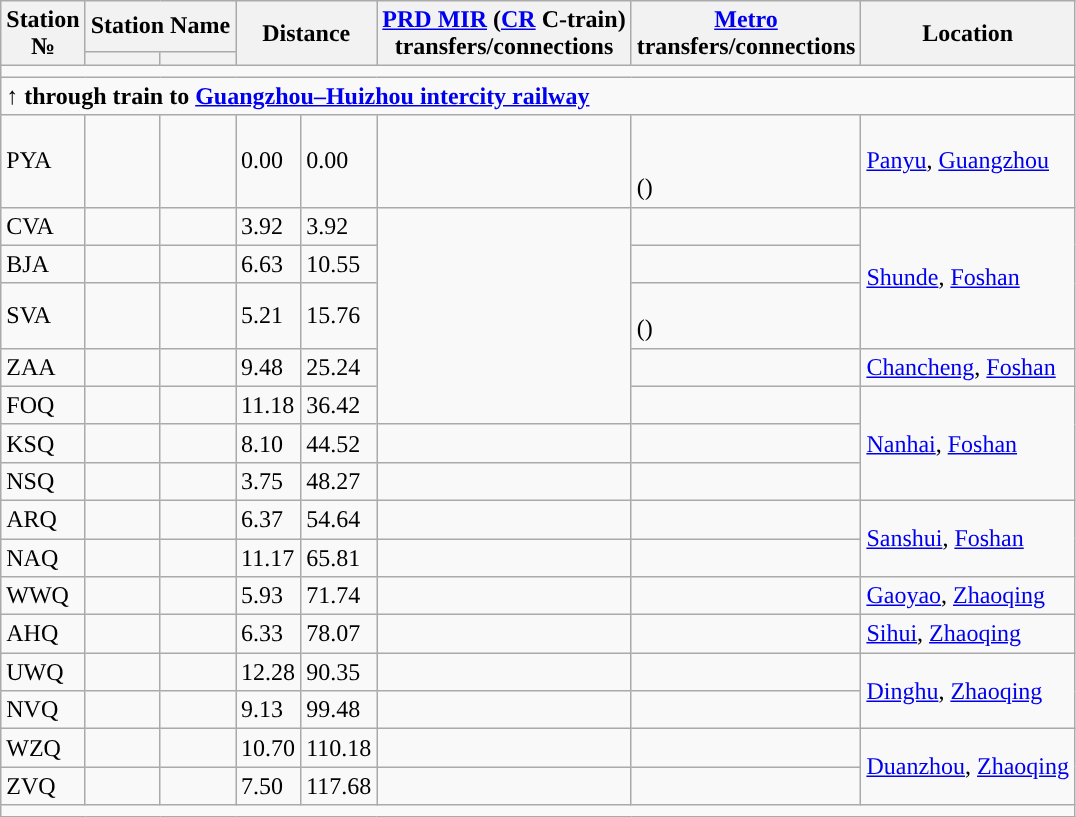<table class="wikitable">
<tr>
<th rowspan="2">Station<br>№</th>
<th colspan="2">Station Name</th>
<th rowspan="2" colspan="2">Distance<br></th>
<th rowspan="2"><a href='#'>PRD MIR</a> (<a href='#'>CR</a> C-train)<br>transfers/connections</th>
<th rowspan="2"><a href='#'>Metro</a><br>transfers/connections</th>
<th rowspan="2">Location</th>
</tr>
<tr>
<th></th>
<th></th>
</tr>
<tr style="background:#">
<td colspan = "9"></td>
</tr>
<tr>
<td colspan="8"><strong>↑ through train to <a href='#'>Guangzhou–Huizhou intercity railway</a></strong> </td>
</tr>
<tr>
<td>PYA</td>
<td></td>
<td></td>
<td>0.00</td>
<td>0.00</td>
<td><br> </td>
<td>   <br> <br> ()</td>
<td><a href='#'>Panyu</a>, <a href='#'>Guangzhou</a></td>
</tr>
<tr>
<td>CVA</td>
<td></td>
<td></td>
<td>3.92</td>
<td>3.92</td>
<td rowspan=5></td>
<td> </td>
<td rowspan=3><a href='#'>Shunde</a>, <a href='#'>Foshan</a></td>
</tr>
<tr>
<td>BJA</td>
<td> </td>
<td></td>
<td>6.63</td>
<td>10.55</td>
<td> </td>
</tr>
<tr>
<td>SVA</td>
<td> </td>
<td></td>
<td>5.21</td>
<td>15.76</td>
<td>  <br>()</td>
</tr>
<tr>
<td>ZAA</td>
<td></td>
<td></td>
<td>9.48</td>
<td>25.24</td>
<td> </td>
<td><a href='#'>Chancheng</a>, <a href='#'>Foshan</a></td>
</tr>
<tr>
<td>FOQ</td>
<td> </td>
<td></td>
<td>11.18</td>
<td>36.42</td>
<td>  </td>
<td rowspan=3><a href='#'>Nanhai</a>, <a href='#'>Foshan</a></td>
</tr>
<tr>
<td>KSQ</td>
<td></td>
<td></td>
<td>8.10</td>
<td>44.52</td>
<td></td>
<td></td>
</tr>
<tr>
<td>NSQ</td>
<td> </td>
<td></td>
<td>3.75</td>
<td>48.27</td>
<td></td>
<td></td>
</tr>
<tr>
<td>ARQ</td>
<td> </td>
<td></td>
<td>6.37</td>
<td>54.64</td>
<td></td>
<td></td>
<td rowspan = "2"><a href='#'>Sanshui</a>, <a href='#'>Foshan</a></td>
</tr>
<tr>
<td>NAQ</td>
<td></td>
<td></td>
<td>11.17</td>
<td>65.81</td>
<td></td>
<td></td>
</tr>
<tr>
<td>WWQ</td>
<td></td>
<td></td>
<td>5.93</td>
<td>71.74</td>
<td></td>
<td></td>
<td><a href='#'>Gaoyao</a>, <a href='#'>Zhaoqing</a></td>
</tr>
<tr>
<td>AHQ</td>
<td></td>
<td></td>
<td>6.33</td>
<td>78.07</td>
<td></td>
<td></td>
<td><a href='#'>Sihui</a>, <a href='#'>Zhaoqing</a></td>
</tr>
<tr>
<td>UWQ</td>
<td> </td>
<td></td>
<td>12.28</td>
<td>90.35</td>
<td></td>
<td></td>
<td rowspan = "2"><a href='#'>Dinghu</a>, <a href='#'>Zhaoqing</a></td>
</tr>
<tr>
<td>NVQ</td>
<td></td>
<td></td>
<td>9.13</td>
<td>99.48</td>
<td></td>
<td></td>
</tr>
<tr>
<td>WZQ</td>
<td></td>
<td></td>
<td>10.70</td>
<td>110.18</td>
<td></td>
<td></td>
<td rowspan = "2"><a href='#'>Duanzhou</a>, <a href='#'>Zhaoqing</a></td>
</tr>
<tr>
<td>ZVQ</td>
<td></td>
<td></td>
<td>7.50</td>
<td>117.68</td>
<td></td>
<td></td>
</tr>
<tr style="background:#">
<td colspan = "9"></td>
</tr>
</table>
